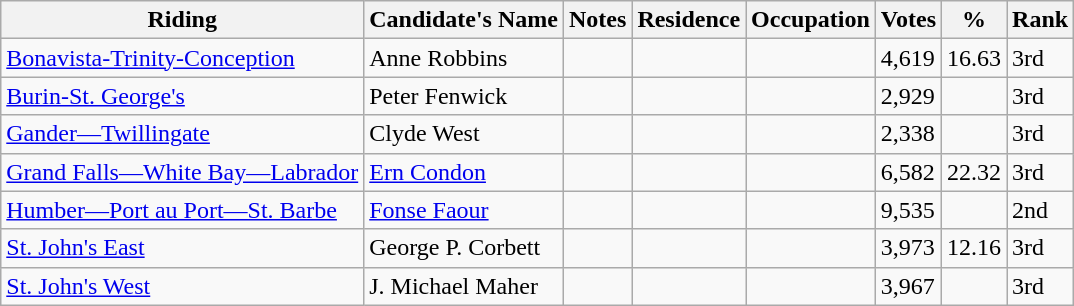<table class="wikitable sortable">
<tr>
<th>Riding<br></th>
<th>Candidate's Name</th>
<th>Notes</th>
<th>Residence</th>
<th>Occupation</th>
<th>Votes</th>
<th>%</th>
<th>Rank</th>
</tr>
<tr>
<td><a href='#'>Bonavista-Trinity-Conception</a></td>
<td>Anne Robbins</td>
<td></td>
<td></td>
<td></td>
<td>4,619</td>
<td>16.63</td>
<td>3rd</td>
</tr>
<tr>
<td><a href='#'>Burin-St. George's</a></td>
<td>Peter Fenwick</td>
<td></td>
<td></td>
<td></td>
<td>2,929</td>
<td></td>
<td>3rd</td>
</tr>
<tr>
<td><a href='#'>Gander—Twillingate</a></td>
<td>Clyde West</td>
<td></td>
<td></td>
<td></td>
<td>2,338</td>
<td></td>
<td>3rd</td>
</tr>
<tr>
<td><a href='#'>Grand Falls—White Bay—Labrador</a></td>
<td><a href='#'>Ern Condon</a></td>
<td></td>
<td></td>
<td></td>
<td>6,582</td>
<td>22.32</td>
<td>3rd</td>
</tr>
<tr>
<td><a href='#'>Humber—Port au Port—St. Barbe</a></td>
<td><a href='#'>Fonse Faour</a></td>
<td></td>
<td></td>
<td></td>
<td>9,535</td>
<td></td>
<td>2nd</td>
</tr>
<tr>
<td><a href='#'>St. John's East</a></td>
<td>George P. Corbett</td>
<td></td>
<td></td>
<td></td>
<td>3,973</td>
<td>12.16</td>
<td>3rd</td>
</tr>
<tr>
<td><a href='#'>St. John's West</a></td>
<td>J. Michael Maher</td>
<td></td>
<td></td>
<td></td>
<td>3,967</td>
<td></td>
<td>3rd</td>
</tr>
</table>
